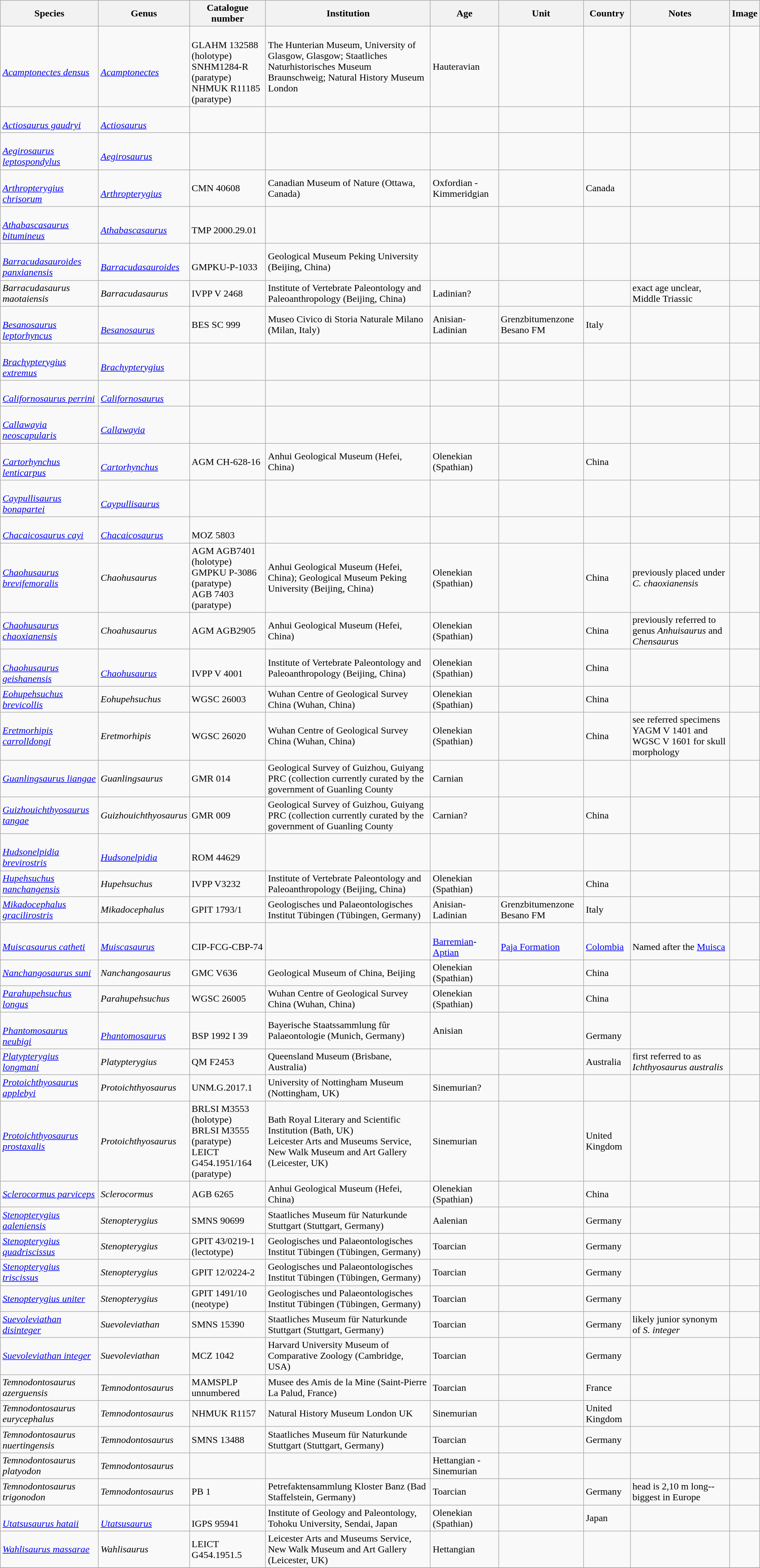<table class="wikitable sortable" align="center" width="100%">
<tr>
<th>Species</th>
<th>Genus</th>
<th>Catalogue number</th>
<th>Institution</th>
<th>Age</th>
<th>Unit</th>
<th>Country</th>
<th>Notes</th>
<th>Image</th>
</tr>
<tr>
<td><br><em><a href='#'>Acamptonectes densus</a></em></td>
<td><br><em><a href='#'>Acamptonectes</a></em></td>
<td><br>GLAHM 132588 (holotype)<br>SNHM1284-R (paratype)<br>NHMUK R11185 (paratype)</td>
<td>The Hunterian Museum, University of Glasgow, Glasgow; Staatliches Naturhistorisches Museum Braunschweig; Natural History Museum London</td>
<td>Hauteravian</td>
<td></td>
<td></td>
<td></td>
<td><br></td>
</tr>
<tr>
<td><br><em><a href='#'>Actiosaurus gaudryi</a></em></td>
<td><br><em><a href='#'>Actiosaurus</a></em></td>
<td></td>
<td></td>
<td></td>
<td></td>
<td></td>
<td></td>
<td></td>
</tr>
<tr>
<td><br><em><a href='#'>Aegirosaurus leptospondylus</a></em></td>
<td><br><em><a href='#'>Aegirosaurus</a></em></td>
<td></td>
<td></td>
<td></td>
<td></td>
<td></td>
<td></td>
<td></td>
</tr>
<tr>
<td><br><em><a href='#'>Arthropterygius chrisorum</a></em></td>
<td><br><em><a href='#'>Arthropterygius</a></em></td>
<td>CMN 40608</td>
<td>Canadian Museum of Nature (Ottawa, Canada)</td>
<td>Oxfordian - Kimmeridgian</td>
<td></td>
<td>Canada</td>
<td></td>
<td></td>
</tr>
<tr>
<td><br><em><a href='#'>Athabascasaurus bitumineus</a></em></td>
<td><br><em><a href='#'>Athabascasaurus</a></em></td>
<td><br>TMP 2000.29.01</td>
<td></td>
<td></td>
<td></td>
<td></td>
<td></td>
<td></td>
</tr>
<tr>
<td><br><em><a href='#'>Barracudasauroides panxianensis</a></em></td>
<td><br><em><a href='#'>Barracudasauroides</a></em></td>
<td><br>GMPKU-P-1033</td>
<td>Geological Museum Peking University (Beijing, China)</td>
<td></td>
<td></td>
<td></td>
<td></td>
<td><br></td>
</tr>
<tr>
<td><em>Barracudasaurus maotaiensis</em></td>
<td><em>Barracudasaurus</em></td>
<td>IVPP V 2468</td>
<td>Institute of Vertebrate Paleontology and Paleoanthropology (Beijing, China)</td>
<td>Ladinian?</td>
<td></td>
<td></td>
<td>exact age unclear, Middle Triassic</td>
<td></td>
</tr>
<tr>
<td><br><em><a href='#'>Besanosaurus leptorhyncus</a></em></td>
<td><br><em><a href='#'>Besanosaurus</a></em></td>
<td>BES SC 999</td>
<td>Museo Civico di Storia Naturale Milano (Milan, Italy)</td>
<td>Anisian-Ladinian</td>
<td>Grenzbitumenzone Besano FM</td>
<td>Italy</td>
<td></td>
<td><br></td>
</tr>
<tr>
<td><br><em><a href='#'>Brachypterygius extremus</a></em></td>
<td><br><em><a href='#'>Brachypterygius</a></em></td>
<td></td>
<td></td>
<td></td>
<td></td>
<td></td>
<td></td>
<td></td>
</tr>
<tr>
<td><br><em><a href='#'>Californosaurus perrini</a></em></td>
<td><br><em><a href='#'>Californosaurus</a></em></td>
<td></td>
<td></td>
<td></td>
<td></td>
<td></td>
<td></td>
<td></td>
</tr>
<tr>
<td><br><em><a href='#'>Callawayia neoscapularis</a></em></td>
<td><br><em><a href='#'>Callawayia</a></em></td>
<td></td>
<td></td>
<td></td>
<td></td>
<td></td>
<td></td>
<td></td>
</tr>
<tr>
<td><br><em><a href='#'>Cartorhynchus lenticarpus</a></em></td>
<td><br><em><a href='#'>Cartorhynchus</a></em></td>
<td>AGM CH-628-16</td>
<td>Anhui Geological Museum (Hefei, China)</td>
<td>Olenekian (Spathian)</td>
<td></td>
<td>China</td>
<td></td>
<td></td>
</tr>
<tr>
<td><br><em><a href='#'>Caypullisaurus bonapartei</a></em></td>
<td><br><em><a href='#'>Caypullisaurus</a></em></td>
<td></td>
<td></td>
<td></td>
<td></td>
<td></td>
<td></td>
<td></td>
</tr>
<tr>
<td><br><em><a href='#'>Chacaicosaurus cayi</a></em></td>
<td><br><em><a href='#'>Chacaicosaurus</a></em></td>
<td><br>MOZ 5803</td>
<td></td>
<td></td>
<td></td>
<td></td>
<td></td>
<td></td>
</tr>
<tr>
<td><em><a href='#'>Chaohusaurus brevifemoralis</a></em></td>
<td><em>Chaohusaurus</em></td>
<td>AGM AGB7401 (holotype)<br>GMPKU P-3086 (paratype)<br>AGB 7403 (paratype)</td>
<td>Anhui Geological Museum (Hefei, China); Geological Museum Peking University (Beijing, China)</td>
<td>Olenekian (Spathian)</td>
<td></td>
<td>China</td>
<td>previously placed under <em>C. chaoxianensis</em></td>
<td></td>
</tr>
<tr>
<td><em><a href='#'>Chaohusaurus chaoxianensis</a></em></td>
<td><em>Choahusaurus</em></td>
<td>AGM AGB2905</td>
<td>Anhui Geological Museum (Hefei, China)</td>
<td>Olenekian (Spathian)</td>
<td></td>
<td>China</td>
<td>previously referred to genus <em>Anhuisaurus</em> and <em>Chensaurus</em></td>
<td></td>
</tr>
<tr>
<td><br><em><a href='#'>Chaohusaurus geishanensis</a></em></td>
<td><br><em><a href='#'>Chaohusaurus</a></em></td>
<td><br>IVPP V 4001</td>
<td>Institute of Vertebrate Paleontology and Paleoanthropology (Beijing, China)</td>
<td>Olenekian (Spathian)</td>
<td></td>
<td>China</td>
<td></td>
<td></td>
</tr>
<tr>
<td><em><a href='#'>Eohupehsuchus brevicollis</a></em></td>
<td><em>Eohupehsuchus</em></td>
<td>WGSC 26003</td>
<td>Wuhan Centre of Geological Survey China (Wuhan, China)</td>
<td>Olenekian (Spathian)</td>
<td></td>
<td>China</td>
<td></td>
<td></td>
</tr>
<tr>
<td><em><a href='#'>Eretmorhipis carrolldongi</a></em></td>
<td><em>Eretmorhipis</em></td>
<td>WGSC 26020</td>
<td>Wuhan Centre of Geological Survey China (Wuhan, China)</td>
<td>Olenekian (Spathian)</td>
<td></td>
<td>China</td>
<td>see referred specimens YAGM V 1401 and WGSC V 1601 for skull morphology</td>
<td></td>
</tr>
<tr>
<td><em><a href='#'>Guanlingsaurus liangae</a></em></td>
<td><em>Guanlingsaurus</em></td>
<td>GMR 014</td>
<td>Geological Survey of Guizhou, Guiyang PRC (collection currently curated by the government of Guanling County</td>
<td>Carnian</td>
<td></td>
<td></td>
<td></td>
<td></td>
</tr>
<tr>
<td><em><a href='#'>Guizhouichthyosaurus tangae</a></em></td>
<td><em>Guizhouichthyosaurus</em></td>
<td>GMR 009</td>
<td>Geological Survey of Guizhou, Guiyang PRC (collection currently curated by the government of Guanling County</td>
<td>Carnian?</td>
<td></td>
<td>China</td>
<td></td>
<td></td>
</tr>
<tr>
<td><br><em><a href='#'>Hudsonelpidia brevirostris</a></em></td>
<td><br><em><a href='#'>Hudsonelpidia</a></em></td>
<td><br>ROM 44629</td>
<td></td>
<td></td>
<td></td>
<td></td>
<td></td>
<td></td>
</tr>
<tr>
<td><em><a href='#'>Hupehsuchus nanchangensis</a></em></td>
<td><em>Hupehsuchus</em></td>
<td>IVPP  V3232</td>
<td>Institute of Vertebrate Paleontology and Paleoanthropology (Beijing, China)</td>
<td>Olenekian (Spathian)</td>
<td></td>
<td>China</td>
<td></td>
<td></td>
</tr>
<tr>
<td><em><a href='#'>Mikadocephalus gracilirostris</a></em></td>
<td><em>Mikadocephalus</em></td>
<td>GPIT 1793/1</td>
<td>Geologisches und Palaeontologisches Institut Tübingen (Tübingen, Germany)</td>
<td>Anisian-Ladinian</td>
<td>Grenzbitumenzone Besano FM</td>
<td>Italy</td>
<td></td>
<td></td>
</tr>
<tr>
<td><br><em><a href='#'>Muiscasaurus catheti</a></em></td>
<td><br><em><a href='#'>Muiscasaurus</a></em></td>
<td><br>CIP-FCG-CBP-74</td>
<td></td>
<td><br><a href='#'>Barremian</a>-<a href='#'>Aptian</a></td>
<td><br><a href='#'>Paja Formation</a></td>
<td><br><a href='#'>Colombia</a></td>
<td><br>Named after the <a href='#'>Muisca</a></td>
<td></td>
</tr>
<tr>
<td><a href='#'><em>Nanchangosaurus suni</em></a></td>
<td><em>Nanchangosaurus</em></td>
<td>GMC V636</td>
<td>Geological Museum of China, Beijing</td>
<td>Olenekian (Spathian)</td>
<td></td>
<td>China</td>
<td></td>
<td></td>
</tr>
<tr>
<td><em><a href='#'>Parahupehsuchus longus</a></em></td>
<td><em>Parahupehsuchus</em></td>
<td>WGSC 26005</td>
<td>Wuhan Centre of Geological Survey China (Wuhan, China)</td>
<td>Olenekian (Spathian)</td>
<td></td>
<td>China</td>
<td></td>
<td></td>
</tr>
<tr>
<td><br><em><a href='#'>Phantomosaurus neubigi</a></em></td>
<td><br><em><a href='#'>Phantomosaurus</a></em></td>
<td><br>BSP 1992 I 39</td>
<td>Bayerische Staatssammlung fûr Palaeontologie (Munich, Germany)</td>
<td>Anisian</td>
<td></td>
<td><br>Germany</td>
<td></td>
<td></td>
</tr>
<tr>
<td><em><a href='#'>Platypterygius longmani</a></em></td>
<td><em>Platypterygius</em></td>
<td>QM F2453</td>
<td>Queensland Museum (Brisbane, Australia)</td>
<td></td>
<td></td>
<td>Australia</td>
<td>first referred to as <em>Ichthyosaurus australis</em></td>
<td></td>
</tr>
<tr>
<td><em><a href='#'>Protoichthyosaurus applebyi</a></em></td>
<td><em>Protoichthyosaurus</em></td>
<td>UNM.G.2017.1</td>
<td>University of Nottingham Museum (Nottingham, UK)</td>
<td>Sinemurian?</td>
<td></td>
<td></td>
<td></td>
<td></td>
</tr>
<tr>
<td><em><a href='#'>Protoichthyosaurus prostaxalis</a></em></td>
<td><em>Protoichthyosaurus</em></td>
<td>BRLSI M3553 (holotype)<br>BRLSI M3555 (paratype)<br>LEICT G454.1951/164 (paratype)</td>
<td>Bath Royal Literary and Scientific Institution (Bath, UK)<br>Leicester Arts and Museums Service, New Walk Museum and Art Gallery (Leicester, UK)</td>
<td>Sinemurian</td>
<td></td>
<td>United Kingdom</td>
<td></td>
<td></td>
</tr>
<tr>
<td><em><a href='#'>Sclerocormus parviceps</a></em></td>
<td><em>Sclerocormus</em></td>
<td>AGB 6265</td>
<td>Anhui Geological Museum (Hefei, China)</td>
<td>Olenekian (Spathian)</td>
<td></td>
<td>China</td>
<td></td>
<td></td>
</tr>
<tr>
<td><em><a href='#'>Stenopterygius aaleniensis</a></em></td>
<td><em>Stenopterygius</em></td>
<td>SMNS 90699</td>
<td>Staatliches Museum für Naturkunde Stuttgart (Stuttgart, Germany)</td>
<td>Aalenian</td>
<td></td>
<td>Germany</td>
<td></td>
<td></td>
</tr>
<tr>
<td><em><a href='#'>Stenopterygius quadriscissus</a></em></td>
<td><em>Stenopterygius</em></td>
<td>GPIT 43/0219-1 (lectotype)</td>
<td>Geologisches und Palaeontologisches Institut Tübingen (Tübingen, Germany)</td>
<td>Toarcian</td>
<td></td>
<td>Germany</td>
<td></td>
<td></td>
</tr>
<tr>
<td><em><a href='#'>Stenopterygius triscissus</a></em></td>
<td><em>Stenopterygius</em></td>
<td>GPIT 12/0224-2</td>
<td>Geologisches und Palaeontologisches Institut Tübingen (Tübingen, Germany)</td>
<td>Toarcian</td>
<td></td>
<td>Germany</td>
<td></td>
<td></td>
</tr>
<tr>
<td><em><a href='#'>Stenopterygius uniter</a></em></td>
<td><em>Stenopterygius</em></td>
<td>GPIT 1491/10 (neotype)</td>
<td>Geologisches und Palaeontologisches Institut Tübingen (Tübingen, Germany)</td>
<td>Toarcian</td>
<td></td>
<td>Germany</td>
<td></td>
<td></td>
</tr>
<tr>
<td><em><a href='#'>Suevoleviathan disinteger</a></em></td>
<td><em>Suevoleviathan</em></td>
<td>SMNS 15390</td>
<td>Staatliches Museum für Naturkunde Stuttgart (Stuttgart, Germany)</td>
<td>Toarcian</td>
<td></td>
<td>Germany</td>
<td>likely junior synonym of <em>S. integer</em></td>
<td></td>
</tr>
<tr>
<td><em><a href='#'>Suevoleviathan integer</a></em></td>
<td><em>Suevoleviathan</em></td>
<td>MCZ 1042</td>
<td>Harvard University Museum of Comparative Zoology (Cambridge, USA)</td>
<td>Toarcian</td>
<td></td>
<td>Germany</td>
<td></td>
<td></td>
</tr>
<tr>
<td><em>Temnodontosaurus azerguensis</em></td>
<td><em>Temnodontosaurus</em></td>
<td>MAMSPLP unnumbered</td>
<td>Musee des Amis de la Mine (Saint-Pierre La Palud, France)</td>
<td>Toarcian</td>
<td></td>
<td>France</td>
<td></td>
<td></td>
</tr>
<tr>
<td><em>Temnodontosaurus eurycephalus</em></td>
<td><em>Temnodontosaurus</em></td>
<td>NHMUK R1157</td>
<td>Natural History Museum London UK</td>
<td>Sinemurian</td>
<td></td>
<td>United Kingdom</td>
<td></td>
<td></td>
</tr>
<tr>
<td><em>Temnodontosaurus nuertingensis</em></td>
<td><em>Temnodontosaurus</em></td>
<td>SMNS 13488</td>
<td>Staatliches Museum für Naturkunde Stuttgart (Stuttgart, Germany)</td>
<td>Toarcian</td>
<td></td>
<td>Germany</td>
<td></td>
<td></td>
</tr>
<tr>
<td><em>Temnodontosaurus platyodon</em></td>
<td><em>Temnodontosaurus</em></td>
<td></td>
<td></td>
<td>Hettangian - Sinemurian</td>
<td></td>
<td></td>
<td></td>
<td></td>
</tr>
<tr>
<td><em>Temnodontosaurus trigonodon</em></td>
<td><em>Temnodontosaurus</em></td>
<td>PB 1</td>
<td>Petrefaktensammlung Kloster Banz (Bad Staffelstein, Germany)</td>
<td>Toarcian</td>
<td></td>
<td>Germany</td>
<td>head is 2,10 m long--biggest in Europe</td>
<td></td>
</tr>
<tr>
<td><br><em><a href='#'>Utatsusaurus hataii</a></em></td>
<td><br><em><a href='#'>Utatsusaurus</a></em></td>
<td><br>IGPS 95941</td>
<td>Institute of Geology and Paleontology, Tohoku University, Sendai, Japan</td>
<td>Olenekian (Spathian)</td>
<td></td>
<td>Japan</td>
<td></td>
<td><br></td>
</tr>
<tr>
<td><em><a href='#'>Wahlisaurus massarae</a></em></td>
<td><em>Wahlisaurus</em></td>
<td>LEICT G454.1951.5</td>
<td>Leicester Arts and Museums Service, New Walk Museum and Art Gallery (Leicester, UK)</td>
<td>Hettangian</td>
<td></td>
<td></td>
<td></td>
<td></td>
</tr>
<tr>
</tr>
</table>
